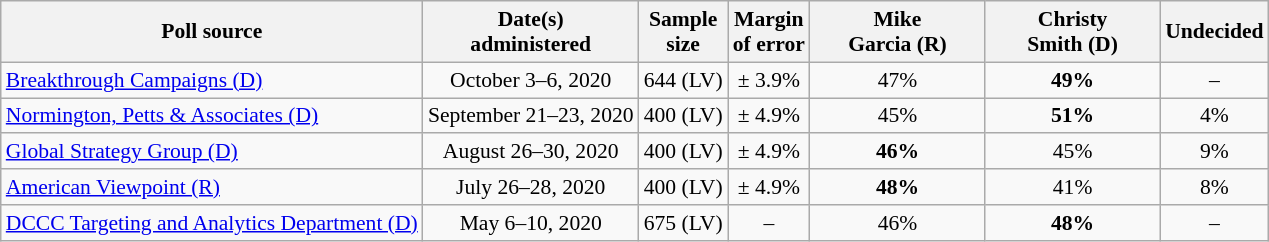<table class="wikitable" style="text-align:center;font-size:90%">
<tr>
<th>Poll source</th>
<th>Date(s)<br>administered</th>
<th>Sample<br>size</th>
<th>Margin<br>of error</th>
<th style="width:110px;">Mike<br>Garcia (R)</th>
<th style="width:110px;">Christy<br>Smith (D)</th>
<th>Undecided</th>
</tr>
<tr>
<td style="text-align:left;"><a href='#'>Breakthrough Campaigns (D)</a></td>
<td>October 3–6, 2020</td>
<td>644 (LV)</td>
<td>± 3.9%</td>
<td>47%</td>
<td><strong>49%</strong></td>
<td>–</td>
</tr>
<tr>
<td style="text-align:left;"><a href='#'>Normington, Petts & Associates (D)</a></td>
<td>September 21–23, 2020</td>
<td>400 (LV)</td>
<td>± 4.9%</td>
<td>45%</td>
<td><strong>51%</strong></td>
<td>4%</td>
</tr>
<tr>
<td style="text-align:left;"><a href='#'>Global Strategy Group (D)</a></td>
<td>August 26–30, 2020</td>
<td>400 (LV)</td>
<td>± 4.9%</td>
<td><strong>46%</strong></td>
<td>45%</td>
<td>9%</td>
</tr>
<tr>
<td style="text-align:left;"><a href='#'>American Viewpoint (R)</a></td>
<td>July 26–28, 2020</td>
<td>400 (LV)</td>
<td>± 4.9%</td>
<td><strong>48%</strong></td>
<td>41%</td>
<td>8%</td>
</tr>
<tr>
<td style="text-align:left;"><a href='#'>DCCC Targeting and Analytics Department (D)</a></td>
<td>May 6–10, 2020</td>
<td>675 (LV)</td>
<td>–</td>
<td>46%</td>
<td><strong>48%</strong></td>
<td>–</td>
</tr>
</table>
